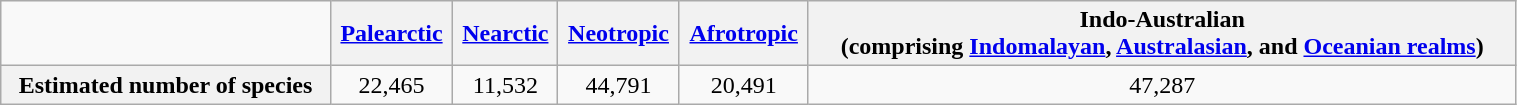<table class="wikitable" style="text-align: center; width:80%;">
<tr>
<td></td>
<th scope="col"><a href='#'>Palearctic</a></th>
<th scope="col"><a href='#'>Nearctic</a></th>
<th scope="col"><a href='#'>Neotropic</a></th>
<th scope="col"><a href='#'>Afrotropic</a></th>
<th scope="col">Indo-Australian<br>(comprising <a href='#'>Indomalayan</a>, <a href='#'>Australasian</a>, and <a href='#'>Oceanian realms</a>)</th>
</tr>
<tr>
<th scope="row">Estimated number of species</th>
<td>22,465</td>
<td>11,532</td>
<td>44,791</td>
<td>20,491</td>
<td>47,287</td>
</tr>
</table>
